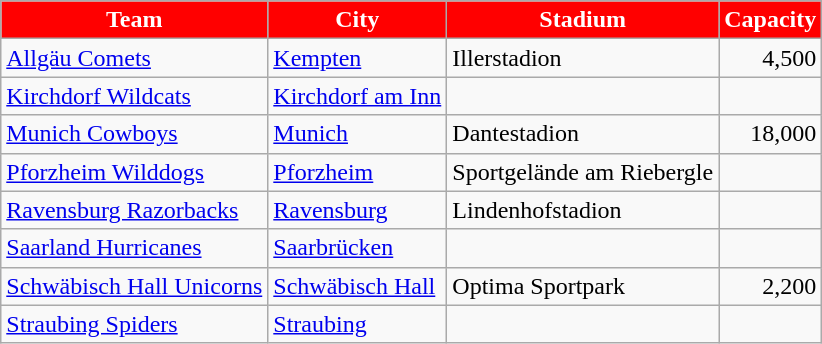<table class="wikitable">
<tr style="text-align:center; color:white; background-color:red; font-weight:bold">
<td>Team</td>
<td>City</td>
<td>Stadium</td>
<td>Capacity</td>
</tr>
<tr>
<td><a href='#'>Allgäu Comets</a></td>
<td><a href='#'>Kempten</a></td>
<td>Illerstadion</td>
<td style="text-align:right">4,500</td>
</tr>
<tr>
<td><a href='#'>Kirchdorf Wildcats</a></td>
<td><a href='#'>Kirchdorf am Inn</a></td>
<td></td>
<td style="text-align:right"></td>
</tr>
<tr>
<td><a href='#'>Munich Cowboys</a></td>
<td><a href='#'>Munich</a></td>
<td>Dantestadion</td>
<td style="text-align:right">18,000</td>
</tr>
<tr>
<td><a href='#'>Pforzheim Wilddogs</a></td>
<td><a href='#'>Pforzheim</a></td>
<td>Sportgelände am Riebergle</td>
</tr>
<tr>
<td><a href='#'>Ravensburg Razorbacks</a></td>
<td><a href='#'>Ravensburg</a></td>
<td>Lindenhofstadion</td>
<td style="text-align:right"></td>
</tr>
<tr>
<td><a href='#'>Saarland Hurricanes</a></td>
<td><a href='#'>Saarbrücken</a></td>
<td></td>
<td style="text-align:right;"></td>
</tr>
<tr>
<td><a href='#'>Schwäbisch Hall Unicorns</a></td>
<td><a href='#'>Schwäbisch Hall</a></td>
<td>Optima Sportpark</td>
<td style="text-align:right;">2,200</td>
</tr>
<tr>
<td><a href='#'>Straubing Spiders</a></td>
<td><a href='#'>Straubing</a></td>
<td></td>
<td style="text-align:right"></td>
</tr>
</table>
